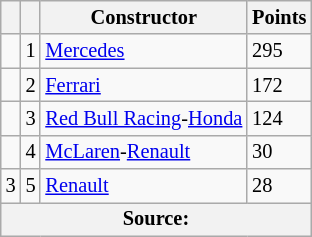<table class="wikitable" style="font-size: 85%;">
<tr>
<th></th>
<th></th>
<th>Constructor</th>
<th>Points</th>
</tr>
<tr>
<td align="left"></td>
<td align="center">1</td>
<td> <a href='#'>Mercedes</a></td>
<td>295</td>
</tr>
<tr>
<td align="left"></td>
<td align="center">2</td>
<td> <a href='#'>Ferrari</a></td>
<td>172</td>
</tr>
<tr>
<td align="left"></td>
<td align="center">3</td>
<td> <a href='#'>Red Bull Racing</a>-<a href='#'>Honda</a></td>
<td>124</td>
</tr>
<tr>
<td align="left"></td>
<td align="center">4</td>
<td> <a href='#'>McLaren</a>-<a href='#'>Renault</a></td>
<td>30</td>
</tr>
<tr>
<td align="left"> 3</td>
<td align="center">5</td>
<td> <a href='#'>Renault</a></td>
<td>28</td>
</tr>
<tr>
<th colspan=4>Source:</th>
</tr>
</table>
